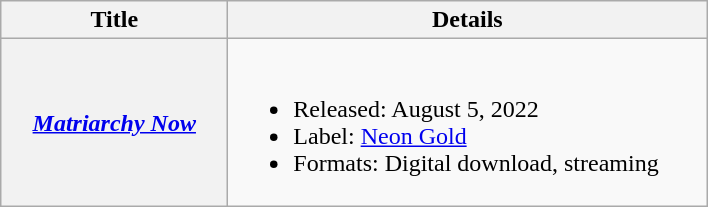<table class="wikitable plainrowheaders">
<tr>
<th scope="col" style="width:9em;">Title</th>
<th scope="col" style="width:19.5em;">Details</th>
</tr>
<tr>
<th scope="row"><em><a href='#'>Matriarchy Now</a></em></th>
<td><br><ul><li>Released: August 5, 2022</li><li>Label: <a href='#'>Neon Gold</a></li><li>Formats: Digital download, streaming</li></ul></td>
</tr>
</table>
